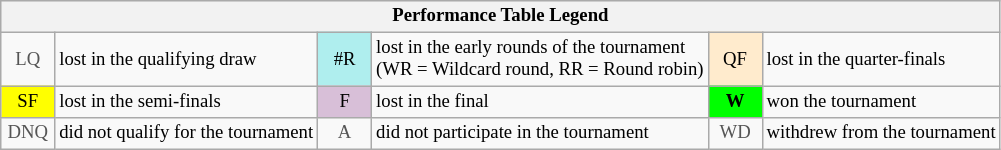<table class="wikitable" style="font-size:78%;">
<tr bgcolor="#efefef">
<th colspan="6">Performance Table Legend</th>
</tr>
<tr>
<td align="center" style="color:#555555;" width="30">LQ</td>
<td>lost in the qualifying draw</td>
<td align="center" style="background:#afeeee;">#R</td>
<td>lost in the early rounds of the tournament<br>(WR = Wildcard round, RR = Round robin)</td>
<td align="center" style="background:#ffebcd;">QF</td>
<td>lost in the quarter-finals</td>
</tr>
<tr>
<td align="center" style="background:yellow;">SF</td>
<td>lost in the semi-finals</td>
<td align="center" style="background:#D8BFD8;">F</td>
<td>lost in the final</td>
<td align="center" style="background:#00ff00;"><strong>W</strong></td>
<td>won the tournament</td>
</tr>
<tr>
<td align="center" style="color:#555555;" width="30">DNQ</td>
<td>did not qualify for the tournament</td>
<td align="center" style="color:#555555;" width="30">A</td>
<td>did not participate in the tournament</td>
<td align="center" style="color:#555555;" width="30">WD</td>
<td>withdrew from the tournament</td>
</tr>
</table>
